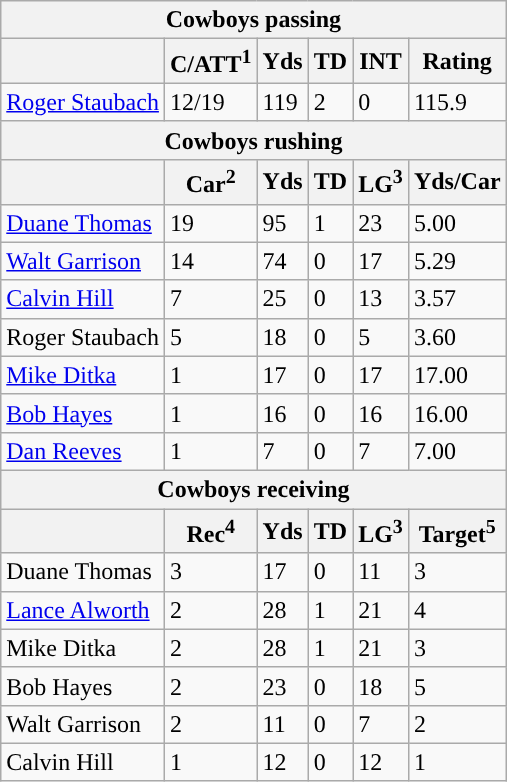<table class="wikitable">
<tr>
<th colspan="6">Cowboys passing</th>
</tr>
<tr>
<th></th>
<th>C/ATT<sup>1</sup></th>
<th>Yds</th>
<th>TD</th>
<th>INT</th>
<th>Rating</th>
</tr>
<tr>
<td><a href='#'>Roger Staubach</a></td>
<td>12/19</td>
<td>119</td>
<td>2</td>
<td>0</td>
<td>115.9</td>
</tr>
<tr>
<th colspan="6">Cowboys rushing</th>
</tr>
<tr>
<th></th>
<th>Car<sup>2</sup></th>
<th>Yds</th>
<th>TD</th>
<th>LG<sup>3</sup></th>
<th>Yds/Car</th>
</tr>
<tr>
<td><a href='#'>Duane Thomas</a></td>
<td>19</td>
<td>95</td>
<td>1</td>
<td>23</td>
<td>5.00</td>
</tr>
<tr>
<td><a href='#'>Walt Garrison</a></td>
<td>14</td>
<td>74</td>
<td>0</td>
<td>17</td>
<td>5.29</td>
</tr>
<tr>
<td><a href='#'>Calvin Hill</a></td>
<td>7</td>
<td>25</td>
<td>0</td>
<td>13</td>
<td>3.57</td>
</tr>
<tr>
<td>Roger Staubach</td>
<td>5</td>
<td>18</td>
<td>0</td>
<td>5</td>
<td>3.60</td>
</tr>
<tr>
<td><a href='#'>Mike Ditka</a></td>
<td>1</td>
<td>17</td>
<td>0</td>
<td>17</td>
<td>17.00</td>
</tr>
<tr>
<td><a href='#'>Bob Hayes</a></td>
<td>1</td>
<td>16</td>
<td>0</td>
<td>16</td>
<td>16.00</td>
</tr>
<tr>
<td><a href='#'>Dan Reeves</a></td>
<td>1</td>
<td>7</td>
<td>0</td>
<td>7</td>
<td>7.00</td>
</tr>
<tr>
<th colspan="6">Cowboys receiving</th>
</tr>
<tr>
<th></th>
<th>Rec<sup>4</sup></th>
<th>Yds</th>
<th>TD</th>
<th>LG<sup>3</sup></th>
<th>Target<sup>5</sup></th>
</tr>
<tr>
<td>Duane Thomas</td>
<td>3</td>
<td>17</td>
<td>0</td>
<td>11</td>
<td>3</td>
</tr>
<tr>
<td><a href='#'>Lance Alworth</a></td>
<td>2</td>
<td>28</td>
<td>1</td>
<td>21</td>
<td>4</td>
</tr>
<tr>
<td>Mike Ditka</td>
<td>2</td>
<td>28</td>
<td>1</td>
<td>21</td>
<td>3</td>
</tr>
<tr>
<td>Bob Hayes</td>
<td>2</td>
<td>23</td>
<td>0</td>
<td>18</td>
<td>5</td>
</tr>
<tr>
<td>Walt Garrison</td>
<td>2</td>
<td>11</td>
<td>0</td>
<td>7</td>
<td>2</td>
</tr>
<tr>
<td>Calvin Hill</td>
<td>1</td>
<td>12</td>
<td>0</td>
<td>12</td>
<td>1</td>
</tr>
</table>
